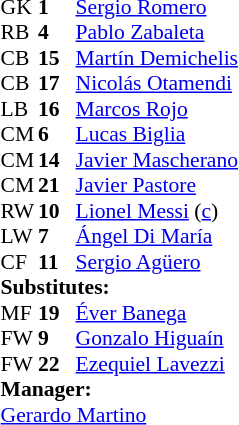<table style="font-size:90%;" cellspacing="0" cellpadding="0" align="center">
<tr>
<th width=25></th>
<th width=25></th>
</tr>
<tr>
<td>GK</td>
<td><strong>1</strong></td>
<td><a href='#'>Sergio Romero</a></td>
</tr>
<tr>
<td>RB</td>
<td><strong>4</strong></td>
<td><a href='#'>Pablo Zabaleta</a></td>
</tr>
<tr>
<td>CB</td>
<td><strong>15</strong></td>
<td><a href='#'>Martín Demichelis</a></td>
</tr>
<tr>
<td>CB</td>
<td><strong>17</strong></td>
<td><a href='#'>Nicolás Otamendi</a></td>
</tr>
<tr>
<td>LB</td>
<td><strong>16</strong></td>
<td><a href='#'>Marcos Rojo</a></td>
<td></td>
</tr>
<tr>
<td>CM</td>
<td><strong>6</strong></td>
<td><a href='#'>Lucas Biglia</a></td>
</tr>
<tr>
<td>CM</td>
<td><strong>14</strong></td>
<td><a href='#'>Javier Mascherano</a> </td>
<td></td>
</tr>
<tr>
<td>CM</td>
<td><strong>21</strong></td>
<td><a href='#'>Javier Pastore</a></td>
<td></td>
<td></td>
</tr>
<tr>
<td>RW</td>
<td><strong>10</strong></td>
<td><a href='#'>Lionel Messi</a> (<a href='#'>c</a>)</td>
</tr>
<tr>
<td>LW</td>
<td><strong>7</strong></td>
<td><a href='#'>Ángel Di María</a></td>
<td></td>
<td></td>
</tr>
<tr>
<td>CF</td>
<td><strong>11</strong></td>
<td><a href='#'>Sergio Agüero</a></td>
<td></td>
<td></td>
</tr>
<tr>
<td colspan=3><strong>Substitutes:</strong></td>
</tr>
<tr>
<td>MF</td>
<td><strong>19</strong></td>
<td><a href='#'>Éver Banega</a></td>
<td></td>
<td></td>
</tr>
<tr>
<td>FW</td>
<td><strong>9</strong></td>
<td><a href='#'>Gonzalo Higuaín</a></td>
<td></td>
<td></td>
</tr>
<tr>
<td>FW</td>
<td><strong>22</strong></td>
<td><a href='#'>Ezequiel Lavezzi</a></td>
<td></td>
<td></td>
</tr>
<tr>
<td colspan=3><strong>Manager:</strong></td>
</tr>
<tr>
<td colspan=4> <a href='#'>Gerardo Martino</a></td>
</tr>
</table>
